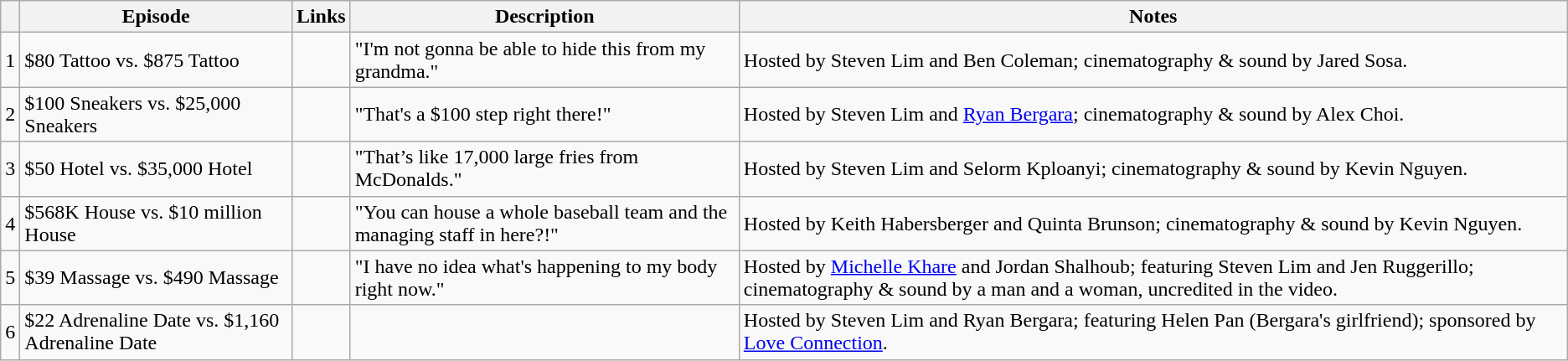<table class="wikitable">
<tr>
<th></th>
<th>Episode</th>
<th>Links</th>
<th>Description</th>
<th>Notes</th>
</tr>
<tr>
<td>1</td>
<td>$80 Tattoo vs. $875 Tattoo</td>
<td></td>
<td>"I'm not gonna be able to hide this from my grandma."</td>
<td>Hosted by Steven Lim and Ben Coleman; cinematography & sound by Jared Sosa.</td>
</tr>
<tr>
<td>2</td>
<td>$100 Sneakers vs. $25,000 Sneakers</td>
<td></td>
<td>"That's a $100 step right there!"</td>
<td>Hosted by Steven Lim and <a href='#'>Ryan Bergara</a>; cinematography & sound by Alex Choi.</td>
</tr>
<tr>
<td>3</td>
<td>$50 Hotel vs. $35,000 Hotel</td>
<td></td>
<td>"That’s like 17,000 large fries from McDonalds."</td>
<td>Hosted by Steven Lim and Selorm Kploanyi; cinematography & sound by Kevin Nguyen.</td>
</tr>
<tr>
<td>4</td>
<td>$568K House vs. $10 million House</td>
<td></td>
<td>"You can house a whole baseball team and the managing staff in here?!"</td>
<td>Hosted by Keith Habersberger and Quinta Brunson; cinematography & sound by Kevin Nguyen.</td>
</tr>
<tr>
<td>5</td>
<td>$39 Massage vs. $490 Massage</td>
<td></td>
<td>"I have no idea what's happening to my body right now."</td>
<td>Hosted by <a href='#'>Michelle Khare</a> and Jordan Shalhoub; featuring Steven Lim and Jen Ruggerillo; cinematography & sound by a man and a woman, uncredited in the video.</td>
</tr>
<tr>
<td>6</td>
<td>$22 Adrenaline Date vs. $1,160 Adrenaline Date</td>
<td></td>
<td></td>
<td>Hosted by Steven Lim and Ryan Bergara; featuring Helen Pan (Bergara's girlfriend); sponsored by <a href='#'>Love Connection</a>.</td>
</tr>
</table>
